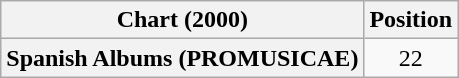<table class="wikitable plainrowheaders" style="text-align:center">
<tr>
<th scope="col">Chart (2000)</th>
<th scope="col">Position</th>
</tr>
<tr>
<th scope="row">Spanish Albums (PROMUSICAE)</th>
<td>22</td>
</tr>
</table>
